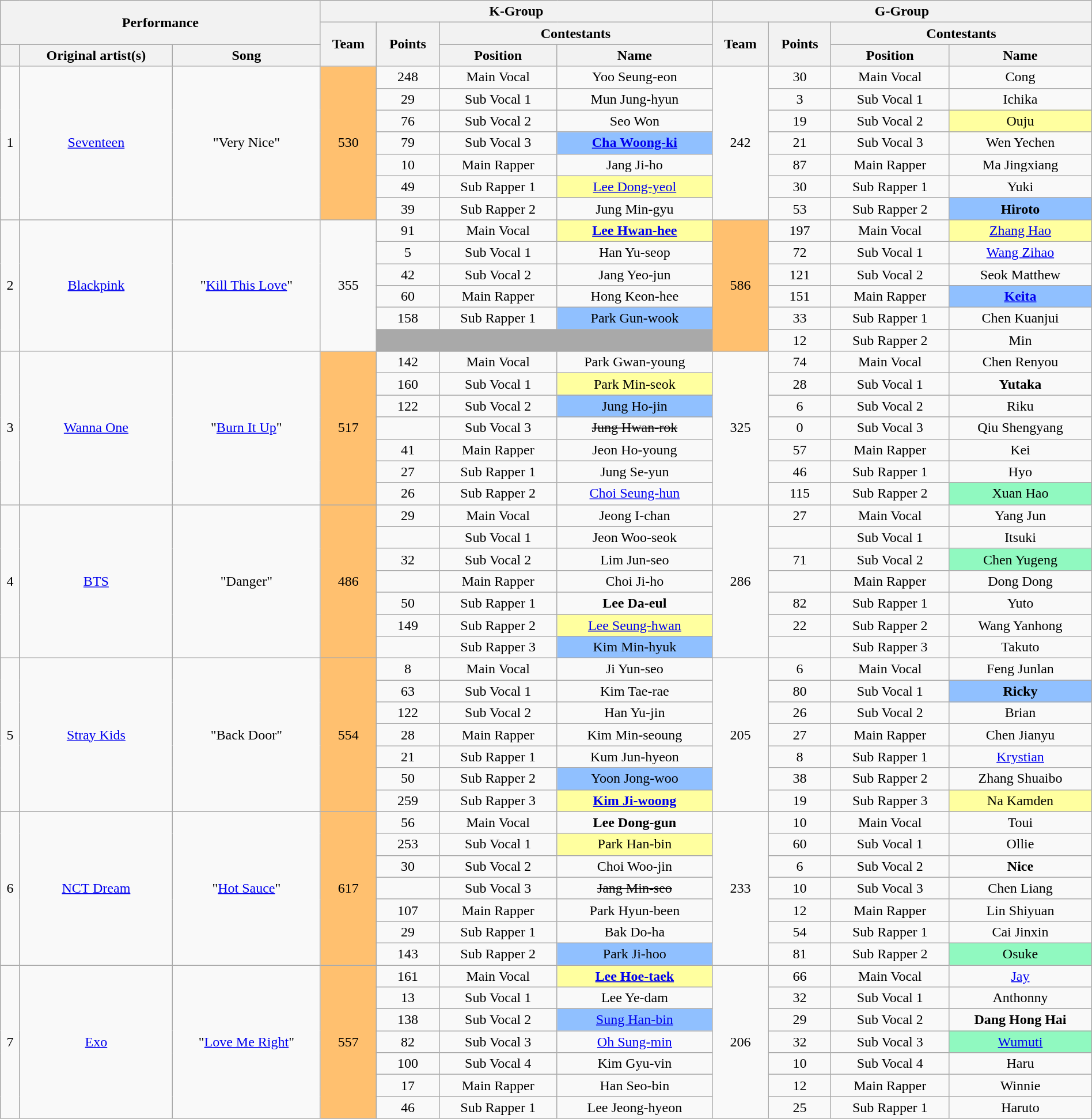<table class="wikitable collapsible" style="width:100%; text-align:center">
<tr>
<th colspan="3" rowspan="2">Performance</th>
<th colspan="4">K-Group</th>
<th colspan="4">G-Group</th>
</tr>
<tr>
<th rowspan="2">Team</th>
<th rowspan="2">Points</th>
<th colspan="2">Contestants</th>
<th rowspan="2">Team</th>
<th rowspan="2">Points</th>
<th colspan="2">Contestants</th>
</tr>
<tr>
<th></th>
<th>Original artist(s)</th>
<th>Song</th>
<th>Position</th>
<th>Name</th>
<th>Position</th>
<th>Name</th>
</tr>
<tr>
<td rowspan="7">1</td>
<td rowspan="7"><a href='#'>Seventeen</a></td>
<td rowspan="7">"Very Nice"<br></td>
<td rowspan="7" style="background:#FFC06F">530</td>
<td>248</td>
<td>Main Vocal</td>
<td>Yoo Seung-eon</td>
<td rowspan="7">242</td>
<td>30</td>
<td>Main Vocal</td>
<td>Cong</td>
</tr>
<tr>
<td>29</td>
<td>Sub Vocal 1</td>
<td>Mun Jung-hyun</td>
<td>3</td>
<td>Sub Vocal 1</td>
<td>Ichika</td>
</tr>
<tr>
<td>76</td>
<td>Sub Vocal 2</td>
<td>Seo Won</td>
<td>19</td>
<td>Sub Vocal 2</td>
<td style="background:#FFFF9F">Ouju</td>
</tr>
<tr>
<td>79</td>
<td>Sub Vocal 3</td>
<td style="background:#90C0FF"><strong><a href='#'>Cha Woong-ki</a></strong></td>
<td>21</td>
<td>Sub Vocal 3</td>
<td>Wen Yechen</td>
</tr>
<tr>
<td>10</td>
<td>Main Rapper</td>
<td>Jang Ji-ho</td>
<td>87</td>
<td>Main Rapper</td>
<td>Ma Jingxiang</td>
</tr>
<tr>
<td>49</td>
<td>Sub Rapper 1</td>
<td style="background:#FFFF9F"><a href='#'>Lee Dong-yeol</a></td>
<td>30</td>
<td>Sub Rapper 1</td>
<td>Yuki</td>
</tr>
<tr>
<td>39</td>
<td>Sub Rapper 2</td>
<td>Jung Min-gyu</td>
<td>53</td>
<td>Sub Rapper 2</td>
<td style="background:#90C0FF"><strong>Hiroto</strong></td>
</tr>
<tr>
<td rowspan="6">2</td>
<td rowspan="6"><a href='#'>Blackpink</a></td>
<td rowspan="6">"<a href='#'>Kill This Love</a>"</td>
<td rowspan="6">355</td>
<td>91</td>
<td>Main Vocal</td>
<td style="background:#FFFF9F"><strong><a href='#'>Lee Hwan-hee</a></strong></td>
<td rowspan="6" style="background:#FFC06F">586</td>
<td>197</td>
<td>Main Vocal</td>
<td style="background:#FFFF9F"><a href='#'>Zhang Hao</a></td>
</tr>
<tr>
<td>5</td>
<td>Sub Vocal 1</td>
<td>Han Yu-seop</td>
<td>72</td>
<td>Sub Vocal 1</td>
<td><a href='#'>Wang Zihao</a></td>
</tr>
<tr>
<td>42</td>
<td>Sub Vocal 2</td>
<td>Jang Yeo-jun</td>
<td>121</td>
<td>Sub Vocal 2</td>
<td>Seok Matthew</td>
</tr>
<tr>
<td>60</td>
<td>Main Rapper</td>
<td>Hong Keon-hee</td>
<td>151</td>
<td>Main Rapper</td>
<td style="background:#90C0FF"><strong><a href='#'>Keita</a></strong></td>
</tr>
<tr>
<td>158</td>
<td>Sub Rapper 1</td>
<td style="background:#90C0FF">Park Gun-wook</td>
<td>33</td>
<td>Sub Rapper 1</td>
<td>Chen Kuanjui</td>
</tr>
<tr>
<td colspan="3" style="background:darkgrey"></td>
<td>12</td>
<td>Sub Rapper 2</td>
<td>Min</td>
</tr>
<tr>
<td rowspan="7">3</td>
<td rowspan="7"><a href='#'>Wanna One</a></td>
<td rowspan="7">"<a href='#'>Burn It Up</a>"<br></td>
<td rowspan="7" style="background:#FFC06F">517</td>
<td>142</td>
<td>Main Vocal</td>
<td>Park Gwan-young</td>
<td rowspan="7">325</td>
<td>74</td>
<td>Main Vocal</td>
<td>Chen Renyou</td>
</tr>
<tr>
<td>160</td>
<td>Sub Vocal 1</td>
<td style="background:#FFFF9F">Park Min-seok</td>
<td>28</td>
<td>Sub Vocal 1</td>
<td><strong>Yutaka</strong></td>
</tr>
<tr>
<td>122</td>
<td>Sub Vocal 2</td>
<td style="background:#90C0FF">Jung Ho-jin</td>
<td>6</td>
<td>Sub Vocal 2</td>
<td>Riku</td>
</tr>
<tr>
<td></td>
<td>Sub Vocal 3</td>
<td><s>Jung Hwan-rok</s></td>
<td>0</td>
<td>Sub Vocal 3</td>
<td>Qiu Shengyang</td>
</tr>
<tr>
<td>41</td>
<td>Main Rapper</td>
<td>Jeon Ho-young</td>
<td>57</td>
<td>Main Rapper</td>
<td>Kei</td>
</tr>
<tr>
<td>27</td>
<td>Sub Rapper 1</td>
<td>Jung Se-yun</td>
<td>46</td>
<td>Sub Rapper 1</td>
<td>Hyo</td>
</tr>
<tr>
<td>26</td>
<td>Sub Rapper 2</td>
<td><a href='#'>Choi Seung-hun</a></td>
<td>115</td>
<td>Sub Rapper 2</td>
<td style="background:#90F9C0">Xuan Hao</td>
</tr>
<tr>
<td rowspan="7">4</td>
<td rowspan="7"><a href='#'>BTS</a></td>
<td rowspan="7">"Danger"</td>
<td rowspan="7" style="background:#FFC06F">486</td>
<td>29</td>
<td>Main Vocal</td>
<td>Jeong I-chan</td>
<td rowspan="7">286</td>
<td>27</td>
<td>Main Vocal</td>
<td>Yang Jun</td>
</tr>
<tr>
<td></td>
<td>Sub Vocal 1</td>
<td>Jeon Woo-seok</td>
<td></td>
<td>Sub Vocal 1</td>
<td>Itsuki</td>
</tr>
<tr>
<td>32</td>
<td>Sub Vocal 2</td>
<td>Lim Jun-seo</td>
<td>71</td>
<td>Sub Vocal 2</td>
<td style="background:#90F9C0;">Chen Yugeng</td>
</tr>
<tr>
<td></td>
<td>Main Rapper</td>
<td>Choi Ji-ho</td>
<td></td>
<td>Main Rapper</td>
<td>Dong Dong</td>
</tr>
<tr>
<td>50</td>
<td>Sub Rapper 1</td>
<td><strong>Lee Da-eul</strong></td>
<td>82</td>
<td>Sub Rapper 1</td>
<td>Yuto</td>
</tr>
<tr>
<td>149</td>
<td>Sub Rapper 2</td>
<td style="background:#FFFF9F"><a href='#'>Lee Seung-hwan</a></td>
<td>22</td>
<td>Sub Rapper 2</td>
<td>Wang Yanhong</td>
</tr>
<tr>
<td></td>
<td>Sub Rapper 3</td>
<td style="background:#90C0FF">Kim Min-hyuk</td>
<td></td>
<td>Sub Rapper 3</td>
<td>Takuto</td>
</tr>
<tr>
<td rowspan="7">5</td>
<td rowspan="7"><a href='#'>Stray Kids</a></td>
<td rowspan="7">"Back Door"</td>
<td rowspan="7" style="background:#FFC06F">554</td>
<td>8</td>
<td>Main Vocal</td>
<td>Ji Yun-seo</td>
<td rowspan="7">205</td>
<td>6</td>
<td>Main Vocal</td>
<td>Feng Junlan</td>
</tr>
<tr>
<td>63</td>
<td>Sub Vocal 1</td>
<td>Kim Tae-rae</td>
<td>80</td>
<td>Sub Vocal 1</td>
<td style="background:#90C0FF"><strong>Ricky</strong></td>
</tr>
<tr>
<td>122</td>
<td>Sub Vocal 2</td>
<td>Han Yu-jin</td>
<td>26</td>
<td>Sub Vocal 2</td>
<td>Brian</td>
</tr>
<tr>
<td>28</td>
<td>Main Rapper</td>
<td>Kim Min-seoung</td>
<td>27</td>
<td>Main Rapper</td>
<td>Chen Jianyu</td>
</tr>
<tr>
<td>21</td>
<td>Sub Rapper 1</td>
<td>Kum Jun-hyeon</td>
<td>8</td>
<td>Sub Rapper 1</td>
<td><a href='#'>Krystian</a></td>
</tr>
<tr>
<td>50</td>
<td>Sub Rapper 2</td>
<td style="background:#90C0FF">Yoon Jong-woo</td>
<td>38</td>
<td>Sub Rapper 2</td>
<td>Zhang Shuaibo</td>
</tr>
<tr>
<td>259</td>
<td>Sub Rapper 3</td>
<td style="background:#FFFF9F"><strong><a href='#'>Kim Ji-woong</a></strong></td>
<td>19</td>
<td>Sub Rapper 3</td>
<td style="background:#FFFF9F">Na Kamden</td>
</tr>
<tr>
<td rowspan="7">6</td>
<td rowspan="7"><a href='#'>NCT Dream</a></td>
<td rowspan="7">"<a href='#'>Hot Sauce</a>"<br></td>
<td rowspan="7" style="background:#FFC06F">617</td>
<td>56</td>
<td>Main Vocal</td>
<td><strong>Lee Dong-gun</strong></td>
<td rowspan="7">233</td>
<td>10</td>
<td>Main Vocal</td>
<td>Toui</td>
</tr>
<tr>
<td>253</td>
<td>Sub Vocal 1</td>
<td style="background:#FFFF9F">Park Han-bin</td>
<td>60</td>
<td>Sub Vocal 1</td>
<td>Ollie</td>
</tr>
<tr>
<td>30</td>
<td>Sub Vocal 2</td>
<td>Choi Woo-jin</td>
<td>6</td>
<td>Sub Vocal 2</td>
<td><strong>Nice</strong></td>
</tr>
<tr>
<td></td>
<td>Sub Vocal 3</td>
<td><s>Jang Min-seo</s></td>
<td>10</td>
<td>Sub Vocal 3</td>
<td>Chen Liang</td>
</tr>
<tr>
<td>107</td>
<td>Main Rapper</td>
<td>Park Hyun-been</td>
<td>12</td>
<td>Main Rapper</td>
<td>Lin Shiyuan</td>
</tr>
<tr>
<td>29</td>
<td>Sub Rapper 1</td>
<td>Bak Do-ha</td>
<td>54</td>
<td>Sub Rapper 1</td>
<td>Cai Jinxin</td>
</tr>
<tr>
<td>143</td>
<td>Sub Rapper 2</td>
<td style="background:#90C0FF">Park Ji-hoo</td>
<td>81</td>
<td>Sub Rapper 2</td>
<td style="background:#90F9C0">Osuke</td>
</tr>
<tr>
<td rowspan="7">7</td>
<td rowspan="7"><a href='#'>Exo</a></td>
<td rowspan="7">"<a href='#'>Love Me Right</a>"</td>
<td rowspan="7" style="background:#FFC06F">557</td>
<td>161</td>
<td>Main Vocal</td>
<td style="background:#FFFF9F"><strong><a href='#'>Lee Hoe-taek</a></strong></td>
<td rowspan="7">206</td>
<td>66</td>
<td>Main Vocal</td>
<td><a href='#'>Jay</a></td>
</tr>
<tr>
<td>13</td>
<td>Sub Vocal 1</td>
<td>Lee Ye-dam</td>
<td>32</td>
<td>Sub Vocal 1</td>
<td>Anthonny</td>
</tr>
<tr>
<td>138</td>
<td>Sub Vocal 2</td>
<td style="background:#90C0FF"><a href='#'>Sung Han-bin</a></td>
<td>29</td>
<td>Sub Vocal 2</td>
<td><strong>Dang Hong Hai</strong></td>
</tr>
<tr>
<td>82</td>
<td>Sub Vocal 3</td>
<td><a href='#'>Oh Sung-min</a></td>
<td>32</td>
<td>Sub Vocal 3</td>
<td style="background:#90F9C0"><a href='#'>Wumuti</a></td>
</tr>
<tr>
<td>100</td>
<td>Sub Vocal 4</td>
<td>Kim Gyu-vin</td>
<td>10</td>
<td>Sub Vocal 4</td>
<td>Haru</td>
</tr>
<tr>
<td>17</td>
<td>Main Rapper</td>
<td>Han Seo-bin</td>
<td>12</td>
<td>Main Rapper</td>
<td>Winnie</td>
</tr>
<tr>
<td>46</td>
<td>Sub Rapper 1</td>
<td>Lee Jeong-hyeon</td>
<td>25</td>
<td>Sub Rapper 1</td>
<td>Haruto</td>
</tr>
</table>
